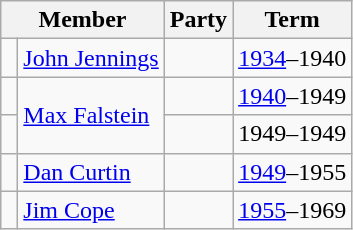<table class="wikitable">
<tr>
<th colspan="2">Member</th>
<th>Party</th>
<th>Term</th>
</tr>
<tr>
<td> </td>
<td><a href='#'>John Jennings</a></td>
<td></td>
<td><a href='#'>1934</a>–1940</td>
</tr>
<tr>
<td> </td>
<td rowspan="2"><a href='#'>Max Falstein</a></td>
<td></td>
<td><a href='#'>1940</a>–1949</td>
</tr>
<tr>
<td> </td>
<td> </td>
<td>1949–1949</td>
</tr>
<tr>
<td> </td>
<td><a href='#'>Dan Curtin</a></td>
<td></td>
<td><a href='#'>1949</a>–1955</td>
</tr>
<tr>
<td> </td>
<td><a href='#'>Jim Cope</a></td>
<td></td>
<td><a href='#'>1955</a>–1969</td>
</tr>
</table>
